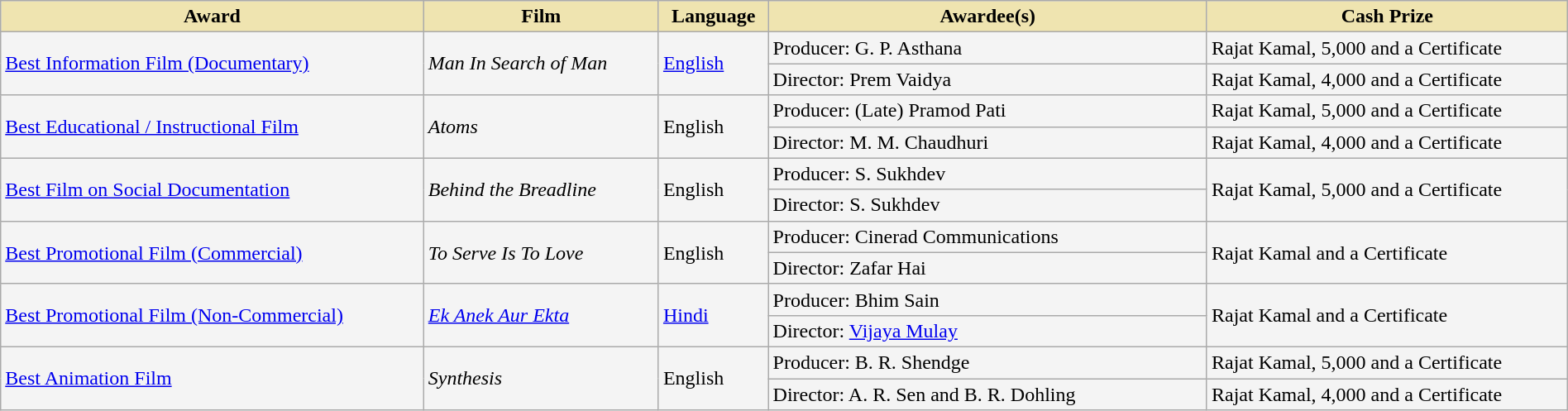<table class="wikitable sortable" style="width:100%;">
<tr>
<th style="background-color:#EFE4B0;width:27%;">Award</th>
<th style="background-color:#EFE4B0;width:15%;">Film</th>
<th style="background-color:#EFE4B0;width:7%;">Language</th>
<th style="background-color:#EFE4B0;width:28%;">Awardee(s)</th>
<th style="background-color:#EFE4B0;width:23%;">Cash Prize</th>
</tr>
<tr style="background-color:#F4F4F4">
<td rowspan="2"><a href='#'>Best Information Film (Documentary)</a></td>
<td rowspan="2"><em>Man In Search of Man</em></td>
<td rowspan="2"><a href='#'>English</a></td>
<td>Producer: G. P. Asthana </td>
<td>Rajat Kamal, 5,000 and a Certificate</td>
</tr>
<tr style="background-color:#F4F4F4">
<td>Director: Prem Vaidya </td>
<td>Rajat Kamal, 4,000 and a Certificate</td>
</tr>
<tr style="background-color:#F4F4F4">
<td rowspan="2"><a href='#'>Best Educational / Instructional Film</a></td>
<td rowspan="2"><em>Atoms</em></td>
<td rowspan="2">English</td>
<td>Producer: (Late) Pramod Pati </td>
<td>Rajat Kamal, 5,000 and a Certificate</td>
</tr>
<tr style="background-color:#F4F4F4">
<td>Director: M. M. Chaudhuri </td>
<td>Rajat Kamal, 4,000 and a Certificate</td>
</tr>
<tr style="background-color:#F4F4F4">
<td rowspan="2"><a href='#'>Best Film on Social Documentation</a></td>
<td rowspan="2"><em>Behind the Breadline</em></td>
<td rowspan="2">English</td>
<td>Producer: S. Sukhdev</td>
<td rowspan="2">Rajat Kamal, 5,000 and a Certificate</td>
</tr>
<tr style="background-color:#F4F4F4">
<td>Director: S. Sukhdev</td>
</tr>
<tr style="background-color:#F4F4F4">
<td rowspan="2"><a href='#'>Best Promotional Film (Commercial)</a></td>
<td rowspan="2"><em>To Serve Is To Love</em></td>
<td rowspan="2">English</td>
<td>Producer: Cinerad Communications </td>
<td rowspan="2">Rajat Kamal and a Certificate</td>
</tr>
<tr style="background-color:#F4F4F4">
<td>Director: Zafar Hai</td>
</tr>
<tr style="background-color:#F4F4F4">
<td rowspan="2"><a href='#'>Best Promotional Film (Non-Commercial)</a></td>
<td rowspan="2"><em><a href='#'>Ek Anek Aur Ekta</a></em></td>
<td rowspan="2"><a href='#'>Hindi</a></td>
<td>Producer: Bhim Sain</td>
<td rowspan="2">Rajat Kamal and a Certificate</td>
</tr>
<tr style="background-color:#F4F4F4">
<td>Director: <a href='#'>Vijaya Mulay</a></td>
</tr>
<tr style="background-color:#F4F4F4">
<td rowspan="2"><a href='#'>Best Animation Film</a></td>
<td rowspan="2"><em>Synthesis</em></td>
<td rowspan="2">English</td>
<td>Producer: B. R. Shendge</td>
<td>Rajat Kamal, 5,000 and a Certificate</td>
</tr>
<tr style="background-color:#F4F4F4">
<td>Director: A. R. Sen and B. R. Dohling</td>
<td>Rajat Kamal, 4,000 and a Certificate</td>
</tr>
</table>
